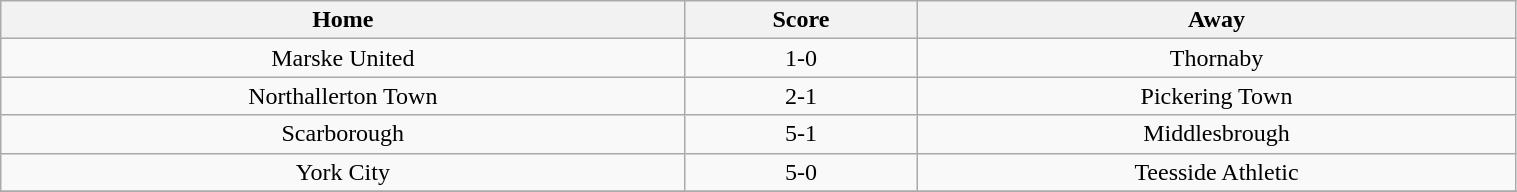<table class="wikitable " style="text-align:center; width:80%;">
<tr>
<th>Home</th>
<th>Score</th>
<th>Away</th>
</tr>
<tr>
<td>Marske United</td>
<td>1-0</td>
<td>Thornaby</td>
</tr>
<tr>
<td>Northallerton Town</td>
<td>2-1</td>
<td>Pickering Town</td>
</tr>
<tr>
<td>Scarborough</td>
<td>5-1</td>
<td>Middlesbrough</td>
</tr>
<tr>
<td>York City</td>
<td>5-0</td>
<td>Teesside Athletic</td>
</tr>
<tr>
</tr>
</table>
